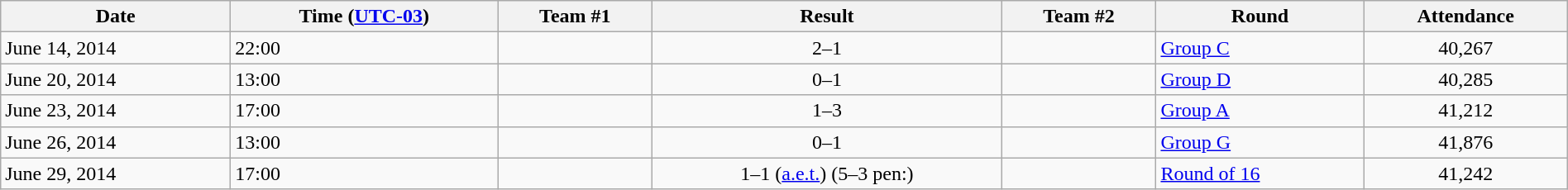<table class="wikitable"  style="text-align:left; width:100%;">
<tr>
<th>Date</th>
<th>Time (<a href='#'>UTC-03</a>)</th>
<th>Team #1</th>
<th>Result</th>
<th>Team #2</th>
<th>Round</th>
<th>Attendance</th>
</tr>
<tr>
<td>June 14, 2014</td>
<td>22:00</td>
<td></td>
<td style="text-align:center;">2–1</td>
<td></td>
<td><a href='#'>Group C</a></td>
<td style="text-align:center;">40,267</td>
</tr>
<tr>
<td>June 20, 2014</td>
<td>13:00</td>
<td></td>
<td style="text-align:center;">0–1</td>
<td></td>
<td><a href='#'>Group D</a></td>
<td style="text-align:center;">40,285</td>
</tr>
<tr>
<td>June 23, 2014</td>
<td>17:00</td>
<td></td>
<td style="text-align:center;">1–3</td>
<td></td>
<td><a href='#'>Group A</a></td>
<td style="text-align:center;">41,212</td>
</tr>
<tr>
<td>June 26, 2014</td>
<td>13:00</td>
<td></td>
<td style="text-align:center;">0–1</td>
<td></td>
<td><a href='#'>Group G</a></td>
<td style="text-align:center;">41,876</td>
</tr>
<tr>
<td>June 29, 2014</td>
<td>17:00</td>
<td></td>
<td style="text-align:center;">1–1 (<a href='#'>a.e.t.</a>) (5–3 pen:)</td>
<td></td>
<td><a href='#'>Round of 16</a></td>
<td style="text-align:center;">41,242</td>
</tr>
</table>
